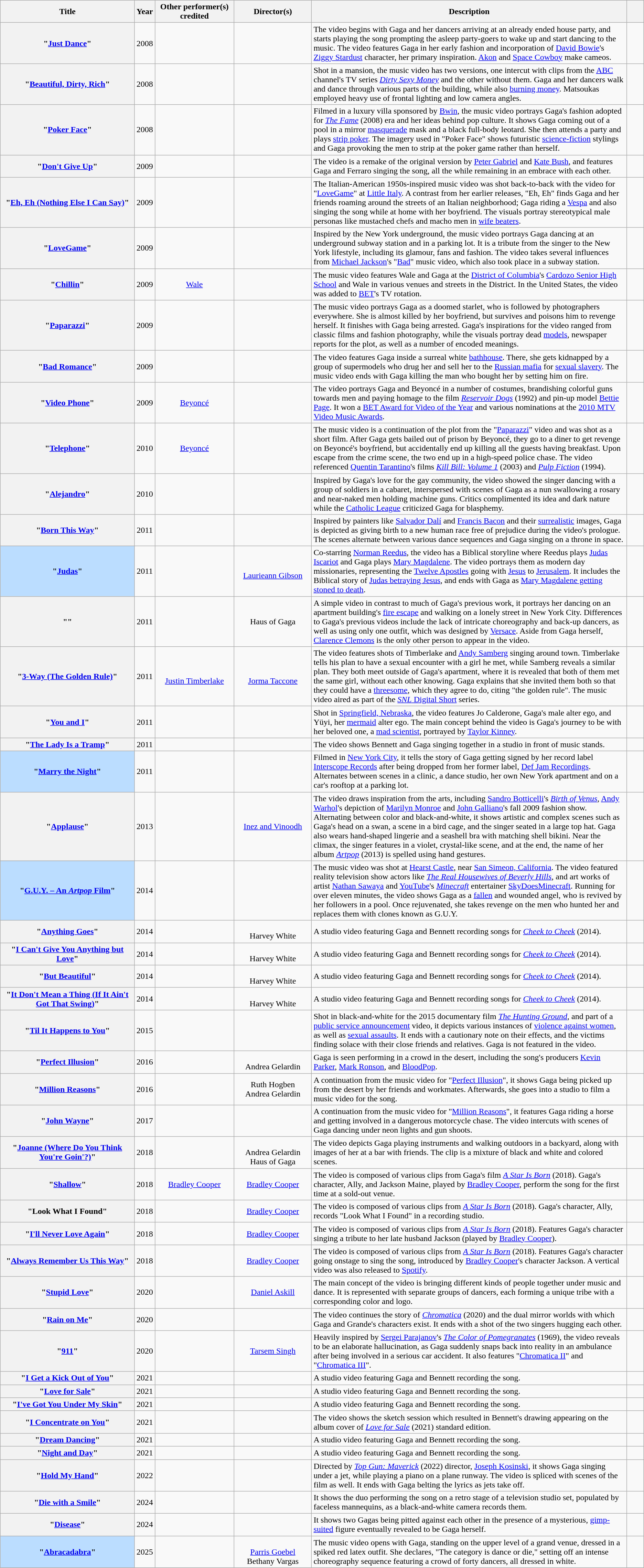<table class="wikitable sortable plainrowheaders" style="text-align:center;">
<tr>
<th scope="col" style="width:18em;">Title</th>
<th scope="col" style="width:2em;">Year</th>
<th scope="col" style="width:10em;">Other performer(s) credited</th>
<th scope="col" style="width:10em;">Director(s)</th>
<th scope="col" style="width:45em;" class="unsortable">Description</th>
<th scope="col" style="width:2em;" class="unsortable"></th>
</tr>
<tr>
<th scope="row">"<a href='#'>Just Dance</a>"</th>
<td>2008</td>
<td></td>
<td></td>
<td style="text-align:left;">The video begins with Gaga and her dancers arriving at an already ended house party, and starts playing the song prompting the asleep party-goers to wake up and start dancing to the music. The video features Gaga in her early fashion and incorporation of <a href='#'>David Bowie</a>'s <a href='#'>Ziggy Stardust</a> character, her primary inspiration. <a href='#'>Akon</a> and <a href='#'>Space Cowboy</a> make cameos.</td>
<td></td>
</tr>
<tr>
<th scope="row">"<a href='#'>Beautiful, Dirty, Rich</a>"</th>
<td>2008</td>
<td></td>
<td></td>
<td style="text-align:left;">Shot in a mansion, the music video has two versions, one intercut with clips from the <a href='#'>ABC</a> channel's TV series <em><a href='#'>Dirty Sexy Money</a></em> and the other without them. Gaga and her dancers walk and dance through various parts of the building, while also <a href='#'>burning money</a>. Matsoukas employed heavy use of frontal lighting and low camera angles.</td>
<td></td>
</tr>
<tr>
<th scope="row">"<a href='#'>Poker Face</a>"</th>
<td>2008</td>
<td></td>
<td></td>
<td style="text-align:left;">Filmed in a luxury villa sponsored by <a href='#'>Bwin</a>, the music video portrays Gaga's fashion adopted for <em><a href='#'>The Fame</a></em> (2008) era and her ideas behind pop culture. It shows Gaga coming out of a pool in a mirror <a href='#'>masquerade</a> mask and a black full-body leotard. She then attends a party and plays <a href='#'>strip poker</a>. The imagery used in "Poker Face" shows futuristic <a href='#'>science-fiction</a> stylings and Gaga provoking the men to strip at the poker game rather than herself.</td>
<td></td>
</tr>
<tr>
<th scope="row">"<a href='#'>Don't Give Up</a>"</th>
<td>2009</td>
<td></td>
<td></td>
<td style="text-align:left;">The video is a remake of the original version by <a href='#'>Peter Gabriel</a> and <a href='#'>Kate Bush</a>, and features Gaga and Ferraro singing the song, all the while remaining in an embrace with each other.</td>
<td></td>
</tr>
<tr>
<th scope="row">"<a href='#'>Eh, Eh (Nothing Else I Can Say)</a>"</th>
<td>2009</td>
<td></td>
<td></td>
<td style="text-align:left;">The Italian-American 1950s-inspired music video was shot back-to-back with the video for "<a href='#'>LoveGame</a>" at <a href='#'>Little Italy</a>. A contrast from her earlier releases, "Eh, Eh" finds Gaga and her friends roaming around the streets of an Italian neighborhood; Gaga riding a <a href='#'>Vespa</a> and also singing the song while at home with her boyfriend. The visuals portray stereotypical male personas like mustached chefs and macho men in <a href='#'>wife beaters</a>.</td>
<td></td>
</tr>
<tr>
<th scope="row">"<a href='#'>LoveGame</a>"</th>
<td>2009</td>
<td></td>
<td></td>
<td style="text-align:left;">Inspired by the New York underground, the music video portrays Gaga dancing at an underground subway station and in a parking lot. It is a tribute from the singer to the New York lifestyle, including its glamour, fans and fashion. The video takes several influences from <a href='#'>Michael Jackson</a>'s "<a href='#'>Bad</a>" music video, which also took place in a subway station.</td>
<td></td>
</tr>
<tr>
<th scope="row">"<a href='#'>Chillin</a>"</th>
<td>2009</td>
<td><a href='#'>Wale</a></td>
<td></td>
<td style="text-align:left;">The music video features Wale and Gaga at the <a href='#'>District of Columbia</a>'s <a href='#'>Cardozo Senior High School</a> and Wale in various venues and streets in the District. In the United States, the video was added to <a href='#'>BET</a>'s TV rotation.</td>
<td></td>
</tr>
<tr>
<th scope="row">"<a href='#'>Paparazzi</a>"</th>
<td>2009</td>
<td></td>
<td></td>
<td style="text-align:left;">The music video portrays Gaga as a doomed starlet, who is followed by photographers everywhere. She is almost killed by her boyfriend, but survives and poisons him to revenge herself. It finishes with Gaga being arrested. Gaga's inspirations for the video ranged from classic films and fashion photography, while the visuals portray dead <a href='#'>models</a>, newspaper reports for the plot, as well as a number of encoded meanings.</td>
<td></td>
</tr>
<tr>
<th scope="row">"<a href='#'>Bad Romance</a>"</th>
<td>2009</td>
<td></td>
<td></td>
<td style="text-align:left;">The video features Gaga inside a surreal white <a href='#'>bathhouse</a>. There, she gets kidnapped by a group of supermodels who drug her and sell her to the <a href='#'>Russian mafia</a> for <a href='#'>sexual slavery</a>. The music video ends with Gaga killing the man who bought her by setting him on fire.</td>
<td></td>
</tr>
<tr>
<th scope="row">"<a href='#'>Video Phone</a>"</th>
<td>2009</td>
<td><a href='#'>Beyoncé</a></td>
<td></td>
<td style="text-align:left;">The video portrays Gaga and Beyoncé in a number of costumes, brandishing colorful guns towards men and paying homage to the film <em><a href='#'>Reservoir Dogs</a></em> (1992) and pin-up model <a href='#'>Bettie Page</a>. It won a <a href='#'>BET Award for Video of the Year</a> and various nominations at the <a href='#'>2010 MTV Video Music Awards</a>.</td>
<td></td>
</tr>
<tr>
<th scope="row">"<a href='#'>Telephone</a>"</th>
<td>2010</td>
<td><a href='#'>Beyoncé</a></td>
<td></td>
<td style="text-align:left;">The music video is a continuation of the plot from the "<a href='#'>Paparazzi</a>" video and was shot as a short film. After Gaga gets bailed out of prison by Beyoncé, they go to a diner to get revenge on Beyoncé's boyfriend, but accidentally end up killing all the guests having breakfast. Upon escape from the crime scene, the two end up in a high-speed police chase. The video referenced <a href='#'>Quentin Tarantino</a>'s films <em><a href='#'>Kill Bill: Volume 1</a></em> (2003) and <em><a href='#'>Pulp Fiction</a></em> (1994).</td>
<td></td>
</tr>
<tr>
<th scope="row">"<a href='#'>Alejandro</a>"</th>
<td>2010</td>
<td></td>
<td></td>
<td style="text-align:left;">Inspired by Gaga's love for the gay community, the video showed the singer dancing with a group of soldiers in a cabaret, interspersed with scenes of Gaga as a nun swallowing a rosary and near-naked men holding machine guns. Critics complimented its idea and dark nature while the <a href='#'>Catholic League</a> criticized Gaga for blasphemy.</td>
<td></td>
</tr>
<tr>
<th scope="row">"<a href='#'>Born This Way</a>"</th>
<td>2011</td>
<td></td>
<td></td>
<td style="text-align:left;">Inspired by painters like <a href='#'>Salvador Dalí</a> and <a href='#'>Francis Bacon</a> and their <a href='#'>surrealistic</a> images, Gaga is depicted as giving birth to a new human race free of prejudice during the video's prologue. The scenes alternate between various dance sequences and Gaga singing on a throne in space.</td>
<td></td>
</tr>
<tr>
<th style="background:#bdf;" scope="row">"<a href='#'>Judas</a>" </th>
<td>2011</td>
<td></td>
<td><br><a href='#'>Laurieann Gibson</a></td>
<td style="text-align:left;">Co-starring <a href='#'>Norman Reedus</a>, the video has a Biblical storyline where Reedus plays <a href='#'>Judas Iscariot</a> and Gaga plays <a href='#'>Mary Magdalene</a>. The video portrays them as modern day missionaries, representing the <a href='#'>Twelve Apostles</a> going with <a href='#'>Jesus</a> to <a href='#'>Jerusalem</a>. It includes the Biblical story of <a href='#'>Judas betraying Jesus</a>, and ends with Gaga as <a href='#'>Mary Magdalene getting stoned to death</a>.</td>
<td></td>
</tr>
<tr>
<th scope="row">""</th>
<td>2011</td>
<td></td>
<td>Haus of Gaga</td>
<td style="text-align:left;">A simple video in contrast to much of Gaga's previous work, it portrays her dancing on an apartment building's <a href='#'>fire escape</a> and walking on a lonely street in New York City. Differences to Gaga's previous videos include the lack of intricate choreography and back-up dancers, as well as using only one outfit, which was designed by <a href='#'>Versace</a>. Aside from Gaga herself, <a href='#'>Clarence Clemons</a> is the only other person to appear in the video.</td>
<td></td>
</tr>
<tr>
<th scope="row">"<a href='#'>3-Way (The Golden Rule)</a>"</th>
<td>2011</td>
<td><br><a href='#'>Justin Timberlake</a></td>
<td><br><a href='#'>Jorma Taccone</a></td>
<td style="text-align:left;">The video features shots of Timberlake and <a href='#'>Andy Samberg</a> singing around town. Timberlake tells his plan to have a sexual encounter with a girl he met, while Samberg reveals a similar plan. They both meet outside of Gaga's apartment, where it is revealed that both of them met the same girl, without each other knowing. Gaga explains that she invited them both so that they could have a <a href='#'>threesome</a>, which they agree to do, citing "the golden rule". The music video aired as part of the <a href='#'><em>SNL</em> Digital Short</a> series.</td>
<td></td>
</tr>
<tr>
<th scope="row">"<a href='#'>You and I</a>"</th>
<td>2011</td>
<td></td>
<td></td>
<td style="text-align:left;">Shot in <a href='#'>Springfield, Nebraska</a>, the video features Jo Calderone, Gaga's male alter ego, and Yüyi, her <a href='#'>mermaid</a> alter ego. The main concept behind the video is Gaga's journey to be with her beloved one, a <a href='#'>mad scientist</a>, portrayed by <a href='#'>Taylor Kinney</a>.</td>
<td></td>
</tr>
<tr>
<th scope="row">"<a href='#'>The Lady Is a Tramp</a>"</th>
<td>2011</td>
<td></td>
<td></td>
<td style="text-align:left;">The video shows Bennett and Gaga singing together in a studio in front of music stands.</td>
<td></td>
</tr>
<tr>
<th style="background:#bdf;" scope="row">"<a href='#'>Marry the Night</a>" </th>
<td>2011</td>
<td></td>
<td></td>
<td style="text-align:left;">Filmed in <a href='#'>New York City</a>, it tells the story of Gaga getting signed by her record label <a href='#'>Interscope Records</a> after being dropped from her former label, <a href='#'>Def Jam Recordings</a>. Alternates between scenes in a clinic, a dance studio, her own New York apartment and on a car's rooftop at a parking lot.</td>
<td></td>
</tr>
<tr>
<th scope="row">"<a href='#'>Applause</a>"</th>
<td>2013</td>
<td></td>
<td><a href='#'>Inez and Vinoodh</a></td>
<td style="text-align:left;">The video draws inspiration from the arts, including <a href='#'>Sandro Botticelli</a>'s <em><a href='#'>Birth of Venus</a></em>, <a href='#'>Andy Warhol</a>'s depiction of <a href='#'>Marilyn Monroe</a> and <a href='#'>John Galliano</a>'s fall 2009 fashion show. Alternating between color and black-and-white, it shows artistic and complex scenes such as Gaga's head on a swan, a scene in a bird cage, and the singer seated in a large top hat. Gaga also wears hand-shaped lingerie and a seashell bra with matching shell bikini. Near the climax, the singer features in a violet, crystal-like scene, and at the end, the name of her album <em><a href='#'>Artpop</a></em> (2013) is spelled using hand gestures.</td>
<td><br></td>
</tr>
<tr>
<th style="background:#bdf;" scope="row">"<a href='#'>G.U.Y. – An <em>Artpop</em> Film</a>" </th>
<td>2014</td>
<td></td>
<td></td>
<td style="text-align:left;">The music video was shot at <a href='#'>Hearst Castle</a>, near <a href='#'>San Simeon, California</a>. The video featured reality television show actors like <em><a href='#'>The Real Housewives of Beverly Hills</a></em>, and art works of artist <a href='#'>Nathan Sawaya</a> and <a href='#'>YouTube</a>'s <em><a href='#'>Minecraft</a></em> entertainer <a href='#'>SkyDoesMinecraft</a>. Running for over eleven minutes, the video shows Gaga as a <a href='#'>fallen</a> and wounded angel, who is revived by her followers in a pool. Once rejuvenated, she takes revenge on the men who hunted her and replaces them with clones known as G.U.Y.</td>
<td></td>
</tr>
<tr>
<th scope="row">"<a href='#'>Anything Goes</a>"</th>
<td>2014</td>
<td></td>
<td><br>Harvey White</td>
<td style="text-align:left;">A studio video featuring Gaga and Bennett recording songs for <em><a href='#'>Cheek to Cheek</a></em> (2014).</td>
<td></td>
</tr>
<tr>
<th scope="row">"<a href='#'>I Can't Give You Anything but Love</a>"</th>
<td>2014</td>
<td></td>
<td><br>Harvey White</td>
<td style="text-align:left;">A studio video featuring Gaga and Bennett recording songs for <em><a href='#'>Cheek to Cheek</a></em> (2014).</td>
<td></td>
</tr>
<tr>
<th scope="row">"<a href='#'>But Beautiful</a>"</th>
<td>2014</td>
<td></td>
<td><br>Harvey White</td>
<td style="text-align:left;">A studio video featuring Gaga and Bennett recording songs for <em><a href='#'>Cheek to Cheek</a></em> (2014).</td>
<td></td>
</tr>
<tr>
<th scope="row">"<a href='#'>It Don't Mean a Thing (If It Ain't Got That Swing)</a>"</th>
<td>2014</td>
<td></td>
<td><br>Harvey White</td>
<td style="text-align:left;">A studio video featuring Gaga and Bennett recording songs for <em><a href='#'>Cheek to Cheek</a></em> (2014).</td>
<td></td>
</tr>
<tr>
<th scope="row">"<a href='#'>Til It Happens to You</a>"</th>
<td>2015</td>
<td></td>
<td></td>
<td style="text-align:left;">Shot in black-and-white for the 2015 documentary film <em><a href='#'>The Hunting Ground</a></em>, and part of a <a href='#'>public service announcement</a> video, it depicts various instances of <a href='#'>violence against women</a>, as well as <a href='#'>sexual assaults</a>. It ends with a cautionary note on their effects, and the victims finding solace with their close friends and relatives. Gaga is not featured in the video.</td>
<td></td>
</tr>
<tr>
<th scope="row">"<a href='#'>Perfect Illusion</a>"</th>
<td>2016</td>
<td></td>
<td><br>Andrea Gelardin</td>
<td style="text-align:left;">Gaga is seen performing in a crowd in the desert, including the song's producers <a href='#'>Kevin Parker</a>, <a href='#'>Mark Ronson</a>, and <a href='#'>BloodPop</a>.</td>
<td></td>
</tr>
<tr>
<th scope="row">"<a href='#'>Million Reasons</a>"</th>
<td>2016</td>
<td></td>
<td>Ruth Hogben<br>Andrea Gelardin</td>
<td style="text-align:left;">A continuation from the music video for "<a href='#'>Perfect Illusion</a>", it shows Gaga being picked up from the desert by her friends and workmates. Afterwards, she goes into a studio to film a music video for the song.</td>
<td><br></td>
</tr>
<tr>
<th scope="row">"<a href='#'>John Wayne</a>"</th>
<td>2017</td>
<td></td>
<td></td>
<td style="text-align:left;">A continuation from the music video for "<a href='#'>Million Reasons</a>", it features Gaga riding a horse and getting involved in a dangerous motorcycle chase. The video intercuts with scenes of Gaga dancing under neon lights and gun shoots.</td>
<td></td>
</tr>
<tr>
<th scope="row">"<a href='#'>Joanne (Where Do You Think You're Goin'?)</a>"</th>
<td>2018</td>
<td></td>
<td><br>Andrea Gelardin<br>Haus of Gaga</td>
<td style="text-align:left;">The video depicts Gaga playing instruments and walking outdoors in a backyard, along with images of her at a bar with friends. The clip is a mixture of black and white and colored scenes.</td>
<td><br></td>
</tr>
<tr>
<th scope="row">"<a href='#'>Shallow</a>"</th>
<td>2018</td>
<td><a href='#'>Bradley Cooper</a></td>
<td><a href='#'>Bradley Cooper</a></td>
<td style="text-align:left;">The video is composed of various clips from Gaga's film <em><a href='#'>A Star Is Born</a></em> (2018). Gaga's character, Ally, and Jackson Maine, played by <a href='#'>Bradley Cooper</a>, perform the song for the first time at a sold-out venue.</td>
<td></td>
</tr>
<tr>
<th scope="row">"Look What I Found"</th>
<td>2018</td>
<td></td>
<td><a href='#'>Bradley Cooper</a></td>
<td style="text-align:left;">The video is composed of various clips from <em><a href='#'>A Star Is Born</a></em> (2018). Gaga's character, Ally, records "Look What I Found" in a recording studio.</td>
<td></td>
</tr>
<tr>
<th scope="row">"<a href='#'>I'll Never Love Again</a>"</th>
<td>2018</td>
<td></td>
<td><a href='#'>Bradley Cooper</a></td>
<td style="text-align:left;">The video is composed of various clips from <em><a href='#'>A Star Is Born</a></em> (2018). Features Gaga's character singing a tribute to her late husband Jackson (played by <a href='#'>Bradley Cooper</a>).</td>
<td></td>
</tr>
<tr>
<th scope="row">"<a href='#'>Always Remember Us This Way</a>"</th>
<td>2018</td>
<td></td>
<td><a href='#'>Bradley Cooper</a></td>
<td style="text-align:left;">The video is composed of various clips from <em><a href='#'>A Star Is Born</a></em> (2018). Features Gaga's character going onstage to sing the song, introduced by <a href='#'>Bradley Cooper</a>'s character Jackson. A vertical video was also released to <a href='#'>Spotify</a>.</td>
<td></td>
</tr>
<tr>
<th scope="row">"<a href='#'>Stupid Love</a>"</th>
<td>2020</td>
<td></td>
<td><a href='#'>Daniel Askill</a></td>
<td style="text-align:left;">The main concept of the video is bringing different kinds of people together under music and dance. It is represented with separate groups of dancers, each forming a unique tribe with a corresponding color and logo.</td>
<td></td>
</tr>
<tr>
<th scope="row">"<a href='#'>Rain on Me</a>"</th>
<td>2020</td>
<td></td>
<td></td>
<td style="text-align:left;">The video continues the story of <em><a href='#'>Chromatica</a></em> (2020) and the dual mirror worlds with which Gaga and Grande's characters exist. It ends with a shot of the two singers hugging each other.</td>
<td></td>
</tr>
<tr>
<th scope="row">"<a href='#'>911</a>"</th>
<td>2020</td>
<td></td>
<td><a href='#'>Tarsem Singh</a></td>
<td style="text-align:left;">Heavily inspired by <a href='#'>Sergei Parajanov</a>'s <em><a href='#'>The Color of Pomegranates</a></em> (1969), the video reveals to be an elaborate hallucination, as Gaga suddenly snaps back into reality in an ambulance after being involved in a serious car accident. It also features "<a href='#'>Chromatica II</a>" and "<a href='#'>Chromatica III</a>".</td>
<td></td>
</tr>
<tr>
<th scope="row">"<a href='#'>I Get a Kick Out of You</a>"</th>
<td>2021</td>
<td></td>
<td></td>
<td style="text-align:left;">A studio video featuring Gaga and Bennett recording the song.</td>
<td> <br></td>
</tr>
<tr>
<th scope="row">"<a href='#'>Love for Sale</a>"</th>
<td>2021</td>
<td></td>
<td></td>
<td style="text-align:left;">A studio video featuring Gaga and Bennett recording the song.</td>
<td> <br></td>
</tr>
<tr>
<th scope="row">"<a href='#'>I've Got You Under My Skin</a>"</th>
<td>2021</td>
<td></td>
<td></td>
<td style="text-align:left;">A studio video featuring Gaga and Bennett recording the song.</td>
<td> <br></td>
</tr>
<tr>
<th scope="row">"<a href='#'>I Concentrate on You</a>"</th>
<td>2021</td>
<td></td>
<td></td>
<td style="text-align:left;">The video shows the sketch session which resulted in Bennett's drawing appearing on the album cover of <em><a href='#'>Love for Sale</a></em> (2021) standard edition.</td>
<td> <br></td>
</tr>
<tr>
<th scope="row">"<a href='#'>Dream Dancing</a>"</th>
<td>2021</td>
<td></td>
<td></td>
<td style="text-align:left;">A studio video featuring Gaga and Bennett recording the song.</td>
<td> <br></td>
</tr>
<tr>
<th scope="row">"<a href='#'>Night and Day</a>"</th>
<td>2021</td>
<td></td>
<td></td>
<td style="text-align:left;">A studio video featuring Gaga and Bennett recording the song.</td>
<td> <br></td>
</tr>
<tr>
<th scope="row">"<a href='#'>Hold My Hand</a>"</th>
<td>2022</td>
<td></td>
<td></td>
<td style="text-align:left;">Directed by <em><a href='#'>Top Gun: Maverick</a></em> (2022) director, <a href='#'>Joseph Kosinski</a>, it shows Gaga singing under a jet, while playing a piano on a plane runway. The video is spliced with scenes of the film as well. It ends with Gaga belting the lyrics as jets take off.</td>
<td></td>
</tr>
<tr>
<th scope="row">"<a href='#'>Die with a Smile</a>"</th>
<td>2024</td>
<td></td>
<td> <br> </td>
<td style="text-align:left;">It shows the duo performing the song on a retro stage of a television studio set, populated by faceless mannequins, as a black-and-white camera records them.</td>
<td></td>
</tr>
<tr>
<th scope="row">"<a href='#'>Disease</a>"</th>
<td>2024</td>
<td></td>
<td></td>
<td style="text-align:left;">It shows two Gagas being pitted against each other in the presence of a mysterious, <a href='#'>gimp-suited</a> figure eventually revealed to be Gaga herself.</td>
<td></td>
</tr>
<tr>
<th style="background:#bdf;" scope="row">"<a href='#'>Abracadabra</a>" </th>
<td>2025</td>
<td></td>
<td><br><a href='#'>Parris Goebel</a><br>Bethany Vargas</td>
<td style="text-align:left;">The music video opens with Gaga, standing on the upper level of a grand venue, dressed in a spiked red latex outfit. She declares, "The category is dance or die," setting off an intense choreography sequence featuring a crowd of forty dancers, all dressed in white.</td>
<td></td>
</tr>
</table>
